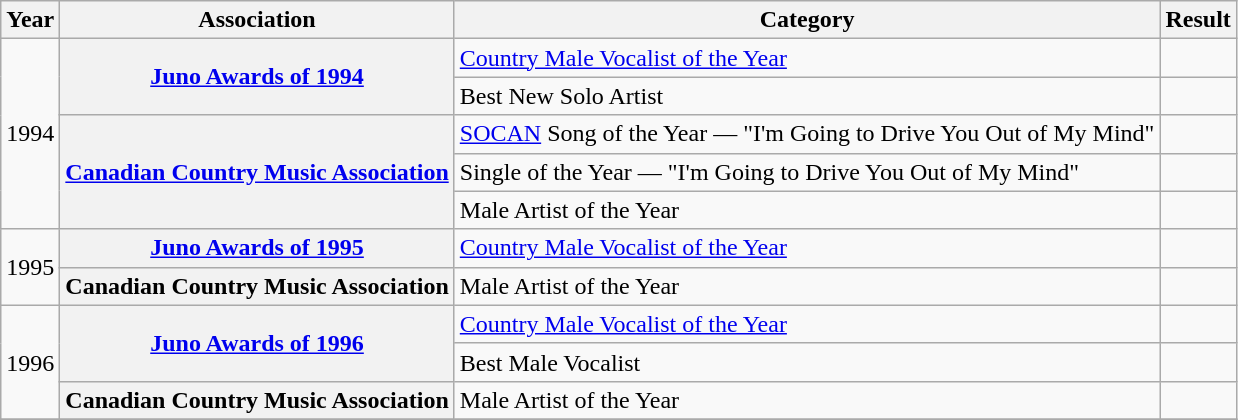<table class="wikitable plainrowheaders">
<tr>
<th>Year</th>
<th>Association</th>
<th>Category</th>
<th>Result</th>
</tr>
<tr>
<td rowspan="5">1994</td>
<th scope="row" rowspan="2"><a href='#'>Juno Awards of 1994</a></th>
<td><a href='#'>Country Male Vocalist of the Year</a></td>
<td></td>
</tr>
<tr>
<td>Best New Solo Artist</td>
<td></td>
</tr>
<tr>
<th scope="row" rowspan="3"><a href='#'>Canadian Country Music Association</a></th>
<td><a href='#'>SOCAN</a> Song of the Year — "I'm Going to Drive You Out of My Mind"</td>
<td></td>
</tr>
<tr>
<td>Single of the Year — "I'm Going to Drive You Out of My Mind"</td>
<td></td>
</tr>
<tr>
<td>Male Artist of the Year</td>
<td></td>
</tr>
<tr>
<td rowspan="2">1995</td>
<th scope="row"><a href='#'>Juno Awards of 1995</a></th>
<td><a href='#'>Country Male Vocalist of the Year</a></td>
<td></td>
</tr>
<tr>
<th scope="row">Canadian Country Music Association</th>
<td>Male Artist of the Year</td>
<td></td>
</tr>
<tr>
<td rowspan="3">1996</td>
<th scope="row" rowspan="2"><a href='#'>Juno Awards of 1996</a></th>
<td><a href='#'>Country Male Vocalist of the Year</a></td>
<td></td>
</tr>
<tr>
<td>Best Male Vocalist</td>
<td></td>
</tr>
<tr>
<th scope="row">Canadian Country Music Association</th>
<td>Male Artist of the Year</td>
<td></td>
</tr>
<tr>
</tr>
</table>
